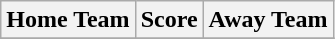<table class="wikitable" style="text-align: center">
<tr>
<th>Home Team</th>
<th>Score</th>
<th>Away Team</th>
</tr>
<tr>
</tr>
</table>
